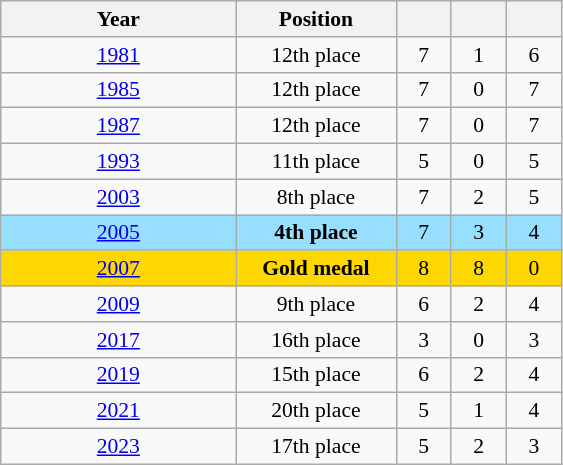<table class="wikitable" style="text-align: center;font-size:90%;">
<tr>
<th width=150>Year</th>
<th width=100>Position</th>
<th width=30></th>
<th width=30></th>
<th width=30></th>
</tr>
<tr>
<td> <a href='#'>1981</a></td>
<td>12th place</td>
<td>7</td>
<td>1</td>
<td>6</td>
</tr>
<tr>
<td> <a href='#'>1985</a></td>
<td>12th place</td>
<td>7</td>
<td>0</td>
<td>7</td>
</tr>
<tr>
<td> <a href='#'>1987</a></td>
<td>12th place</td>
<td>7</td>
<td>0</td>
<td>7</td>
</tr>
<tr>
<td> <a href='#'>1993</a></td>
<td>11th place</td>
<td>5</td>
<td>0</td>
<td>5</td>
</tr>
<tr>
<td> <a href='#'>2003</a></td>
<td>8th place</td>
<td>7</td>
<td>2</td>
<td>5</td>
</tr>
<tr bgcolor=97DEFF>
<td>  <a href='#'>2005</a></td>
<td><strong>4th place</strong></td>
<td>7</td>
<td>3</td>
<td>4</td>
</tr>
<tr bgcolor=gold>
<td> <a href='#'>2007</a></td>
<td><strong> Gold medal</strong></td>
<td>8</td>
<td>8</td>
<td>0</td>
</tr>
<tr>
<td> <a href='#'>2009</a></td>
<td>9th place</td>
<td>6</td>
<td>2</td>
<td>4</td>
</tr>
<tr>
<td> <a href='#'>2017</a></td>
<td>16th place</td>
<td>3</td>
<td>0</td>
<td>3</td>
</tr>
<tr>
<td>    <a href='#'>2019</a></td>
<td>15th place</td>
<td>6</td>
<td>2</td>
<td>4</td>
</tr>
<tr>
<td>    <a href='#'>2021</a></td>
<td>20th place</td>
<td>5</td>
<td>1</td>
<td>4</td>
</tr>
<tr>
<td>    <a href='#'>2023</a></td>
<td>17th place</td>
<td>5</td>
<td>2</td>
<td>3</td>
</tr>
</table>
